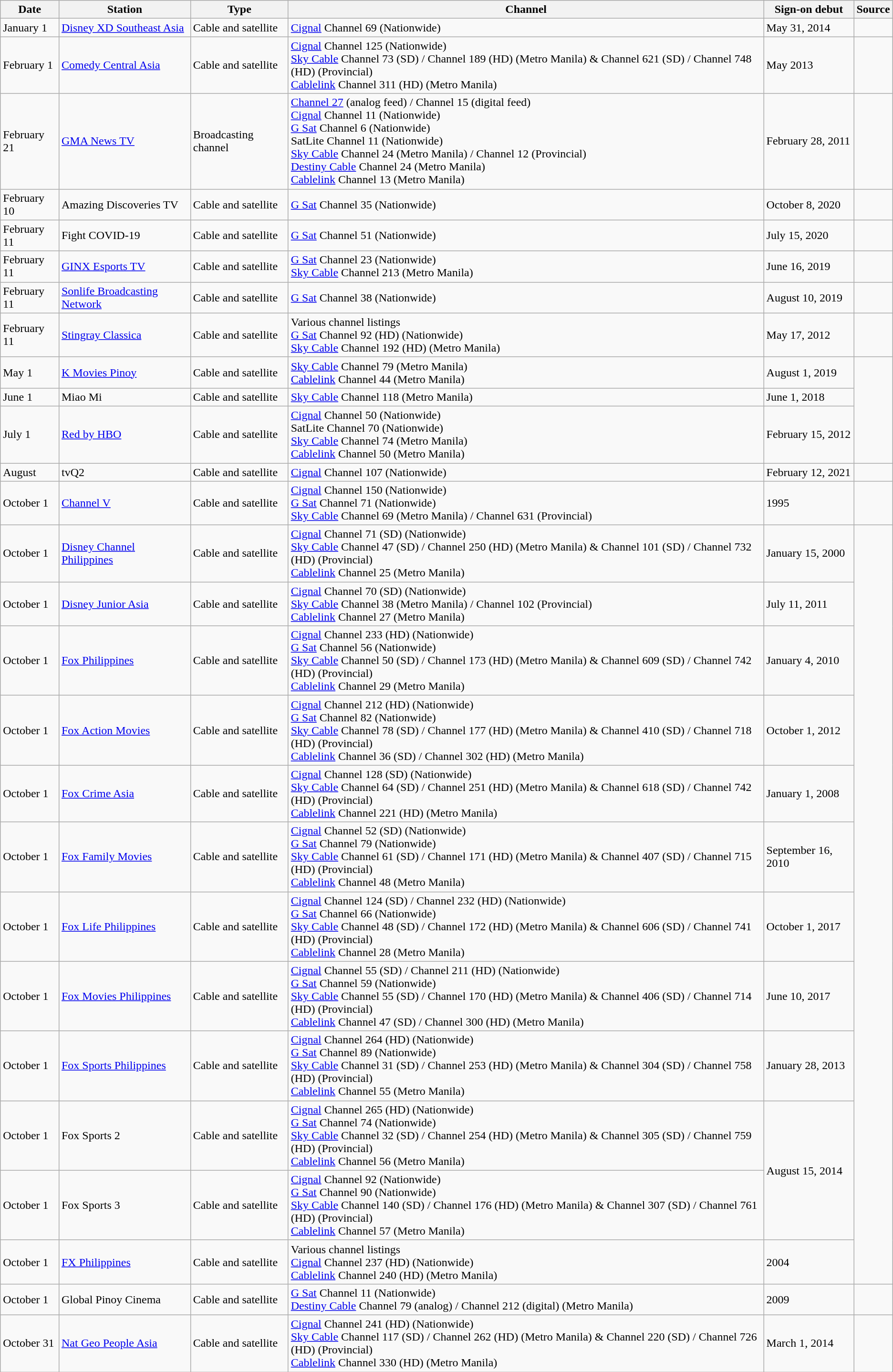<table class="wikitable">
<tr>
<th>Date</th>
<th>Station</th>
<th>Type</th>
<th>Channel</th>
<th>Sign-on debut</th>
<th>Source</th>
</tr>
<tr>
<td>January 1</td>
<td><a href='#'>Disney XD Southeast Asia</a></td>
<td>Cable and satellite</td>
<td><a href='#'>Cignal</a> Channel 69 (Nationwide)</td>
<td>May 31, 2014</td>
<td></td>
</tr>
<tr>
<td>February 1</td>
<td><a href='#'>Comedy Central Asia</a></td>
<td>Cable and satellite</td>
<td><a href='#'>Cignal</a> Channel 125 (Nationwide)<br><a href='#'>Sky Cable</a> Channel 73 (SD) / Channel 189 (HD) (Metro Manila) & Channel 621 (SD) / Channel 748 (HD) (Provincial)<br><a href='#'>Cablelink</a> Channel 311 (HD) (Metro Manila)</td>
<td>May 2013</td>
<td></td>
</tr>
<tr>
<td>February 21</td>
<td><a href='#'>GMA News TV</a></td>
<td>Broadcasting channel</td>
<td><a href='#'>Channel 27</a> (analog feed) / Channel 15 (digital feed)<br><a href='#'>Cignal</a> Channel 11 (Nationwide)<br><a href='#'>G Sat</a> Channel 6 (Nationwide)<br>SatLite Channel 11 (Nationwide)<br><a href='#'>Sky Cable</a> Channel 24 (Metro Manila) / Channel 12 (Provincial)<br><a href='#'>Destiny Cable</a> Channel 24 (Metro Manila)<br><a href='#'>Cablelink</a> Channel 13 (Metro Manila)</td>
<td>February 28, 2011</td>
<td></td>
</tr>
<tr>
<td>February 10</td>
<td>Amazing Discoveries TV</td>
<td>Cable and satellite</td>
<td><a href='#'>G Sat</a> Channel 35 (Nationwide)</td>
<td>October 8, 2020</td>
<td></td>
</tr>
<tr>
<td>February 11</td>
<td>Fight COVID-19<br></td>
<td>Cable and satellite</td>
<td><a href='#'>G Sat</a> Channel 51 (Nationwide)</td>
<td>July 15, 2020</td>
<td></td>
</tr>
<tr>
<td>February 11</td>
<td><a href='#'>GINX Esports TV</a></td>
<td>Cable and satellite</td>
<td><a href='#'>G Sat</a> Channel 23 (Nationwide)<br><a href='#'>Sky Cable</a> Channel 213 (Metro Manila)</td>
<td>June 16, 2019</td>
<td></td>
</tr>
<tr>
<td>February 11</td>
<td><a href='#'>Sonlife Broadcasting Network</a></td>
<td>Cable and satellite</td>
<td><a href='#'>G Sat</a> Channel 38 (Nationwide)</td>
<td>August 10, 2019</td>
<td></td>
</tr>
<tr>
<td>February 11</td>
<td><a href='#'>Stingray Classica</a></td>
<td>Cable and satellite</td>
<td>Various channel listings<br><a href='#'>G Sat</a> Channel 92 (HD) (Nationwide)<br><a href='#'>Sky Cable</a> Channel 192 (HD) (Metro Manila)</td>
<td>May 17, 2012</td>
<td></td>
</tr>
<tr>
<td>May 1</td>
<td><a href='#'>K Movies Pinoy</a></td>
<td>Cable and satellite</td>
<td><a href='#'>Sky Cable</a> Channel 79 (Metro Manila)<br><a href='#'>Cablelink</a> Channel 44 (Metro Manila)</td>
<td>August 1, 2019</td>
<td rowspan="3"></td>
</tr>
<tr>
<td>June 1</td>
<td>Miao Mi</td>
<td>Cable and satellite</td>
<td><a href='#'>Sky Cable</a> Channel 118 (Metro Manila)</td>
<td>June 1, 2018</td>
</tr>
<tr>
<td>July 1</td>
<td><a href='#'>Red by HBO</a></td>
<td>Cable and satellite</td>
<td><a href='#'>Cignal</a> Channel 50 (Nationwide)<br>SatLite Channel 70 (Nationwide)<br><a href='#'>Sky Cable</a> Channel 74 (Metro Manila)<br><a href='#'>Cablelink</a> Channel 50 (Metro Manila)</td>
<td>February 15, 2012</td>
</tr>
<tr>
<td>August</td>
<td>tvQ2</td>
<td>Cable and satellite</td>
<td><a href='#'>Cignal</a> Channel 107 (Nationwide)</td>
<td>February 12, 2021</td>
<td></td>
</tr>
<tr>
<td>October 1</td>
<td><a href='#'>Channel V</a></td>
<td>Cable and satellite</td>
<td><a href='#'>Cignal</a> Channel 150 (Nationwide)<br><a href='#'>G Sat</a> Channel 71 (Nationwide)<br><a href='#'>Sky Cable</a> Channel 69 (Metro Manila) / Channel 631 (Provincial)</td>
<td>1995</td>
<td></td>
</tr>
<tr>
<td>October 1</td>
<td><a href='#'>Disney Channel Philippines</a></td>
<td>Cable and satellite</td>
<td><a href='#'>Cignal</a> Channel 71 (SD) (Nationwide)<br><a href='#'>Sky Cable</a> Channel 47 (SD) / Channel 250 (HD) (Metro Manila) & Channel 101 (SD) / Channel 732 (HD) (Provincial)<br><a href='#'>Cablelink</a> Channel 25 (Metro Manila)</td>
<td>January 15, 2000</td>
</tr>
<tr>
<td>October 1</td>
<td><a href='#'>Disney Junior Asia</a></td>
<td>Cable and satellite</td>
<td><a href='#'>Cignal</a> Channel 70 (SD) (Nationwide)<br><a href='#'>Sky Cable</a> Channel 38 (Metro Manila) / Channel 102 (Provincial)<br><a href='#'>Cablelink</a> Channel 27 (Metro Manila)</td>
<td>July 11, 2011</td>
</tr>
<tr>
<td>October 1</td>
<td><a href='#'>Fox Philippines</a></td>
<td>Cable and satellite</td>
<td><a href='#'>Cignal</a> Channel 233 (HD) (Nationwide)<br><a href='#'>G Sat</a> Channel 56 (Nationwide)<br><a href='#'>Sky Cable</a> Channel 50 (SD) / Channel 173 (HD) (Metro Manila) & Channel 609 (SD) / Channel 742 (HD) (Provincial)<br><a href='#'>Cablelink</a> Channel 29 (Metro Manila)</td>
<td>January 4, 2010</td>
</tr>
<tr>
<td>October 1</td>
<td><a href='#'>Fox Action Movies</a></td>
<td>Cable and satellite</td>
<td><a href='#'>Cignal</a> Channel 212 (HD) (Nationwide)<br><a href='#'>G Sat</a> Channel 82 (Nationwide)<br><a href='#'>Sky Cable</a> Channel 78 (SD) / Channel 177 (HD) (Metro Manila) & Channel 410 (SD) / Channel 718 (HD) (Provincial)<br><a href='#'>Cablelink</a> Channel 36 (SD) / Channel 302 (HD) (Metro Manila)</td>
<td>October 1, 2012</td>
</tr>
<tr>
<td>October 1</td>
<td><a href='#'>Fox Crime Asia</a></td>
<td>Cable and satellite</td>
<td><a href='#'>Cignal</a> Channel 128 (SD) (Nationwide)<br><a href='#'>Sky Cable</a> Channel 64 (SD) / Channel 251 (HD) (Metro Manila) & Channel 618 (SD) / Channel 742 (HD) (Provincial)<br><a href='#'>Cablelink</a> Channel 221 (HD) (Metro Manila)</td>
<td>January 1, 2008</td>
</tr>
<tr>
<td>October 1</td>
<td><a href='#'>Fox Family Movies</a></td>
<td>Cable and satellite</td>
<td><a href='#'>Cignal</a> Channel 52 (SD) (Nationwide)<br><a href='#'>G Sat</a> Channel 79 (Nationwide)<br><a href='#'>Sky Cable</a> Channel 61 (SD) / Channel 171 (HD) (Metro Manila) & Channel 407 (SD) / Channel 715 (HD) (Provincial)<br><a href='#'>Cablelink</a> Channel 48 (Metro Manila)</td>
<td>September 16, 2010</td>
</tr>
<tr>
<td>October 1</td>
<td><a href='#'>Fox Life Philippines</a></td>
<td>Cable and satellite</td>
<td><a href='#'>Cignal</a> Channel 124 (SD) / Channel 232 (HD) (Nationwide)<br><a href='#'>G Sat</a> Channel 66 (Nationwide)<br><a href='#'>Sky Cable</a> Channel 48 (SD) / Channel 172 (HD) (Metro Manila) & Channel 606 (SD) / Channel 741 (HD) (Provincial)<br><a href='#'>Cablelink</a> Channel 28 (Metro Manila)</td>
<td>October 1, 2017</td>
</tr>
<tr>
<td>October 1</td>
<td><a href='#'>Fox Movies Philippines</a></td>
<td>Cable and satellite</td>
<td><a href='#'>Cignal</a> Channel 55 (SD) / Channel 211 (HD) (Nationwide)<br><a href='#'>G Sat</a> Channel 59 (Nationwide)<br><a href='#'>Sky Cable</a> Channel 55 (SD) / Channel 170 (HD) (Metro Manila) & Channel 406 (SD) / Channel 714 (HD) (Provincial)<br><a href='#'>Cablelink</a> Channel 47 (SD) / Channel 300 (HD) (Metro Manila)</td>
<td>June 10, 2017</td>
</tr>
<tr>
<td>October 1</td>
<td><a href='#'>Fox Sports Philippines</a></td>
<td>Cable and satellite</td>
<td><a href='#'>Cignal</a> Channel 264 (HD) (Nationwide)<br><a href='#'>G Sat</a> Channel 89 (Nationwide)<br><a href='#'>Sky Cable</a> Channel 31 (SD) / Channel 253 (HD) (Metro Manila) & Channel 304 (SD) / Channel 758 (HD) (Provincial)<br><a href='#'>Cablelink</a> Channel 55 (Metro Manila)</td>
<td>January 28, 2013</td>
</tr>
<tr>
<td>October 1</td>
<td>Fox Sports 2</td>
<td>Cable and satellite</td>
<td><a href='#'>Cignal</a> Channel 265 (HD) (Nationwide)<br><a href='#'>G Sat</a> Channel 74 (Nationwide)<br><a href='#'>Sky Cable</a> Channel 32 (SD) / Channel 254 (HD) (Metro Manila) & Channel 305 (SD) / Channel 759 (HD) (Provincial)<br><a href='#'>Cablelink</a> Channel 56 (Metro Manila)</td>
<td rowspan="2">August 15, 2014</td>
</tr>
<tr>
<td>October 1</td>
<td>Fox Sports 3</td>
<td>Cable and satellite</td>
<td><a href='#'>Cignal</a> Channel 92 (Nationwide)<br><a href='#'>G Sat</a> Channel 90 (Nationwide)<br><a href='#'>Sky Cable</a> Channel 140 (SD) / Channel 176 (HD) (Metro Manila) & Channel 307 (SD) / Channel 761 (HD) (Provincial)<br><a href='#'>Cablelink</a> Channel 57 (Metro Manila)</td>
</tr>
<tr>
<td>October 1</td>
<td><a href='#'>FX Philippines</a></td>
<td>Cable and satellite</td>
<td>Various channel listings<br><a href='#'>Cignal</a> Channel 237 (HD) (Nationwide)<br><a href='#'>Cablelink</a> Channel 240 (HD) (Metro Manila)</td>
<td>2004</td>
</tr>
<tr>
<td>October 1</td>
<td>Global Pinoy Cinema</td>
<td>Cable and satellite</td>
<td><a href='#'>G Sat</a> Channel 11 (Nationwide)<br><a href='#'>Destiny Cable</a> Channel 79 (analog) / Channel 212 (digital) (Metro Manila)</td>
<td>2009</td>
<td></td>
</tr>
<tr>
<td>October 31</td>
<td><a href='#'>Nat Geo People Asia</a></td>
<td>Cable and satellite</td>
<td><a href='#'>Cignal</a> Channel 241 (HD) (Nationwide)<br><a href='#'>Sky Cable</a> Channel 117 (SD) / Channel 262 (HD) (Metro Manila) & Channel 220 (SD) / Channel 726 (HD) (Provincial)<br><a href='#'>Cablelink</a> Channel 330 (HD) (Metro Manila)</td>
<td>March 1, 2014</td>
<td></td>
</tr>
</table>
